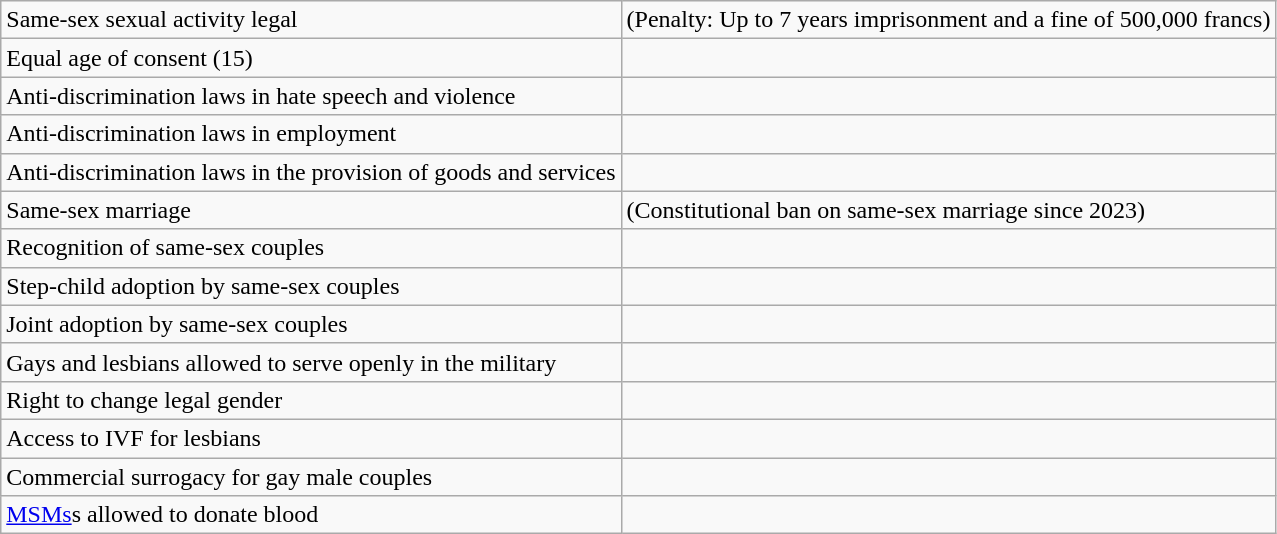<table class="wikitable">
<tr>
<td>Same-sex sexual activity legal</td>
<td> (Penalty: Up to 7 years imprisonment and a fine of 500,000 francs)</td>
</tr>
<tr>
<td>Equal age of consent (15)</td>
<td></td>
</tr>
<tr>
<td>Anti-discrimination laws in hate speech and violence</td>
<td></td>
</tr>
<tr>
<td>Anti-discrimination laws in employment</td>
<td></td>
</tr>
<tr>
<td>Anti-discrimination laws in the provision of goods and services</td>
<td></td>
</tr>
<tr>
<td>Same-sex marriage</td>
<td> (Constitutional ban on same-sex marriage since 2023)</td>
</tr>
<tr>
<td>Recognition of same-sex couples</td>
<td></td>
</tr>
<tr>
<td>Step-child adoption by same-sex couples</td>
<td></td>
</tr>
<tr>
<td>Joint adoption by same-sex couples</td>
<td></td>
</tr>
<tr>
<td>Gays and lesbians allowed to serve openly in the military</td>
<td></td>
</tr>
<tr>
<td>Right to change legal gender</td>
<td></td>
</tr>
<tr>
<td>Access to IVF for lesbians</td>
<td></td>
</tr>
<tr>
<td>Commercial surrogacy for gay male couples</td>
<td></td>
</tr>
<tr>
<td><a href='#'>MSMs</a>s allowed to donate blood</td>
<td></td>
</tr>
</table>
